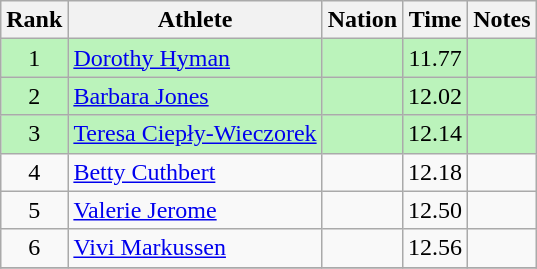<table class="wikitable sortable" style="text-align:center">
<tr>
<th>Rank</th>
<th>Athlete</th>
<th>Nation</th>
<th>Time</th>
<th>Notes</th>
</tr>
<tr bgcolor=bbf3bb>
<td>1</td>
<td align=left><a href='#'>Dorothy Hyman</a></td>
<td align=left></td>
<td>11.77</td>
<td></td>
</tr>
<tr bgcolor=bbf3bb>
<td>2</td>
<td align=left><a href='#'>Barbara Jones</a></td>
<td align=left></td>
<td>12.02</td>
<td></td>
</tr>
<tr bgcolor=bbf3bb>
<td>3</td>
<td align=left><a href='#'>Teresa Ciepły-Wieczorek</a></td>
<td align=left></td>
<td>12.14</td>
<td></td>
</tr>
<tr>
<td>4</td>
<td align=left><a href='#'>Betty Cuthbert</a></td>
<td align=left></td>
<td>12.18</td>
<td></td>
</tr>
<tr>
<td>5</td>
<td align=left><a href='#'>Valerie Jerome</a></td>
<td align=left></td>
<td>12.50</td>
<td></td>
</tr>
<tr>
<td>6</td>
<td align=left><a href='#'>Vivi Markussen</a></td>
<td align=left></td>
<td>12.56</td>
<td></td>
</tr>
<tr>
</tr>
</table>
